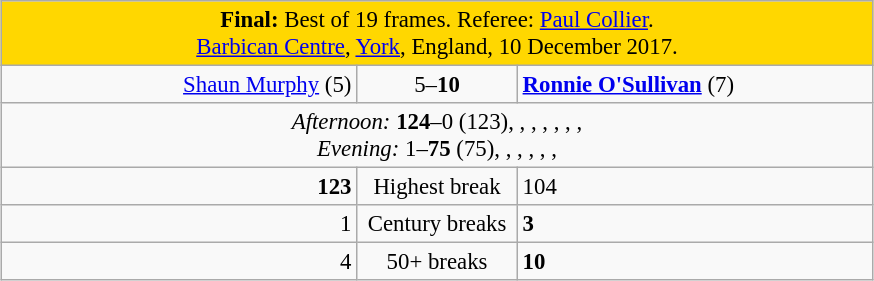<table class="wikitable" style="font-size: 95%; margin: 1em auto 1em auto;">
<tr>
<td colspan="3"  style="text-align:center; background:gold;"><strong>Final:</strong> Best of 19 frames. Referee: <a href='#'>Paul Collier</a>.<br><a href='#'>Barbican Centre</a>, <a href='#'>York</a>, England, 10 December 2017.</td>
</tr>
<tr>
<td style="width:230px; text-align:right;"><a href='#'>Shaun Murphy</a> (5)<br></td>
<td style="width:100px; text-align:center;">5–<strong>10</strong></td>
<td style="width:230px;"><strong><a href='#'>Ronnie O'Sullivan</a></strong> (7)<br></td>
</tr>
<tr>
<td colspan="3"  style="text-align:center; font-size:100%;"><em>Afternoon:</em> <strong>124</strong>–0 (123), , , , , , ,  <br><em>Evening:</em> 1–<strong>75</strong> (75), , , , , , </td>
</tr>
<tr>
<td style="text-align:right;"><strong>123</strong></td>
<td style="text-align:center;">Highest break</td>
<td>104</td>
</tr>
<tr>
<td style="text-align:right;">1</td>
<td style="text-align:center;">Century breaks</td>
<td><strong>3</strong></td>
</tr>
<tr>
<td style="text-align:right;">4</td>
<td style="text-align:center;">50+ breaks</td>
<td><strong>10</strong></td>
</tr>
</table>
